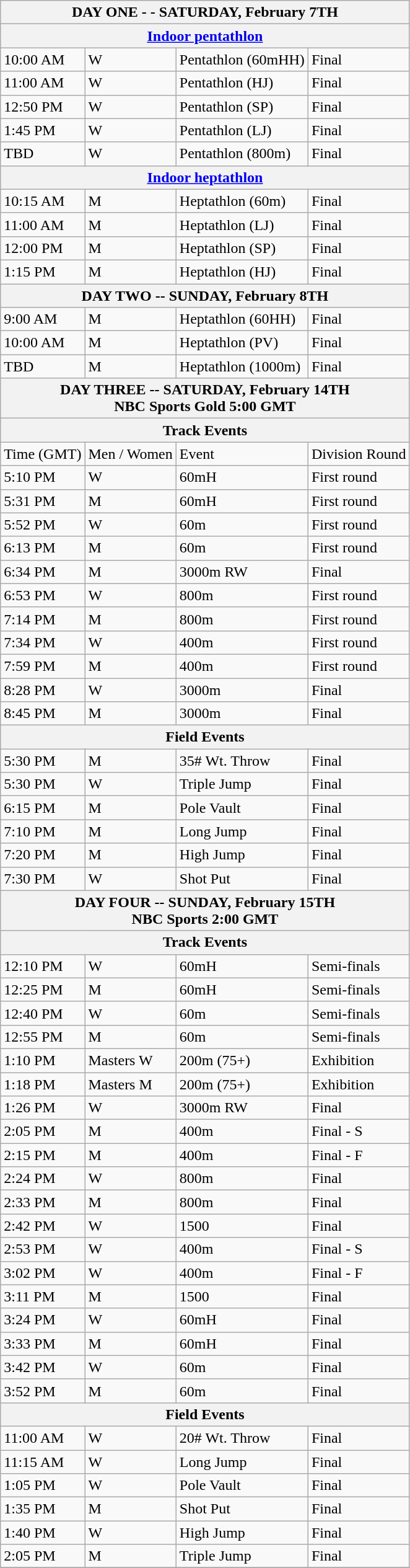<table class="wikitable sortable">
<tr>
<th colspan="6">DAY ONE - - SATURDAY, February 7TH</th>
</tr>
<tr>
<th colspan="6"><a href='#'>Indoor pentathlon</a></th>
</tr>
<tr>
<td>10:00 AM</td>
<td>W</td>
<td>Pentathlon (60mHH)</td>
<td>Final</td>
</tr>
<tr>
<td>11:00 AM</td>
<td>W</td>
<td>Pentathlon (HJ)</td>
<td>Final</td>
</tr>
<tr>
<td>12:50 PM</td>
<td>W</td>
<td>Pentathlon (SP)</td>
<td>Final</td>
</tr>
<tr>
<td>1:45 PM</td>
<td>W</td>
<td>Pentathlon (LJ)</td>
<td>Final</td>
</tr>
<tr>
<td>TBD</td>
<td>W</td>
<td>Pentathlon (800m)</td>
<td>Final</td>
</tr>
<tr>
<th colspan="6"><a href='#'>Indoor heptathlon</a></th>
</tr>
<tr>
<td>10:15 AM</td>
<td>M</td>
<td>Heptathlon (60m)</td>
<td>Final</td>
</tr>
<tr>
<td>11:00 AM</td>
<td>M</td>
<td>Heptathlon (LJ)</td>
<td>Final</td>
</tr>
<tr>
<td>12:00 PM</td>
<td>M</td>
<td>Heptathlon (SP)</td>
<td>Final</td>
</tr>
<tr>
<td>1:15 PM</td>
<td>M</td>
<td>Heptathlon (HJ)</td>
<td>Final</td>
</tr>
<tr>
<th colspan="6">DAY TWO -- SUNDAY, February 8TH</th>
</tr>
<tr>
<td>9:00 AM</td>
<td>M</td>
<td>Heptathlon (60HH)</td>
<td>Final</td>
</tr>
<tr>
<td>10:00 AM</td>
<td>M</td>
<td>Heptathlon (PV)</td>
<td>Final</td>
</tr>
<tr>
<td>TBD</td>
<td>M</td>
<td>Heptathlon (1000m)</td>
<td>Final</td>
</tr>
<tr>
<th colspan="6">DAY THREE -- SATURDAY, February 14TH   <br>NBC Sports Gold 5:00 GMT</th>
</tr>
<tr>
<th colspan="6">Track Events</th>
</tr>
<tr>
<td>Time (GMT)</td>
<td>Men / Women</td>
<td>Event</td>
<td>Division Round</td>
</tr>
<tr>
<td>5:10 PM</td>
<td>W</td>
<td>60mH</td>
<td>First round</td>
</tr>
<tr>
<td>5:31 PM</td>
<td>M</td>
<td>60mH</td>
<td>First round</td>
</tr>
<tr>
<td>5:52 PM</td>
<td>W</td>
<td>60m</td>
<td>First round</td>
</tr>
<tr>
<td>6:13 PM</td>
<td>M</td>
<td>60m</td>
<td>First round</td>
</tr>
<tr>
<td>6:34 PM</td>
<td>M</td>
<td>3000m RW</td>
<td>Final</td>
</tr>
<tr>
<td>6:53 PM</td>
<td>W</td>
<td>800m</td>
<td>First round</td>
</tr>
<tr>
<td>7:14 PM</td>
<td>M</td>
<td>800m</td>
<td>First round</td>
</tr>
<tr>
<td>7:34 PM</td>
<td>W</td>
<td>400m</td>
<td>First round</td>
</tr>
<tr>
<td>7:59 PM</td>
<td>M</td>
<td>400m</td>
<td>First round</td>
</tr>
<tr>
<td>8:28 PM</td>
<td>W</td>
<td>3000m</td>
<td>Final</td>
</tr>
<tr>
<td>8:45 PM</td>
<td>M</td>
<td>3000m</td>
<td>Final</td>
</tr>
<tr>
<th colspan="6">Field Events</th>
</tr>
<tr>
<td>5:30 PM</td>
<td>M</td>
<td>35# Wt. Throw</td>
<td>Final</td>
</tr>
<tr>
<td>5:30 PM</td>
<td>W</td>
<td>Triple Jump</td>
<td>Final</td>
</tr>
<tr>
<td>6:15 PM</td>
<td>M</td>
<td>Pole Vault</td>
<td>Final</td>
</tr>
<tr>
<td>7:10 PM</td>
<td>M</td>
<td>Long Jump</td>
<td>Final</td>
</tr>
<tr>
<td>7:20 PM</td>
<td>M</td>
<td>High Jump</td>
<td>Final</td>
</tr>
<tr>
<td>7:30 PM</td>
<td>W</td>
<td>Shot Put</td>
<td>Final</td>
</tr>
<tr>
<th colspan="6">DAY FOUR -- SUNDAY, February 15TH  <br> NBC Sports 2:00 GMT</th>
</tr>
<tr>
<th colspan="6">Track Events</th>
</tr>
<tr>
<td>12:10 PM</td>
<td>W</td>
<td>60mH</td>
<td>Semi-finals</td>
</tr>
<tr>
<td>12:25 PM</td>
<td>M</td>
<td>60mH</td>
<td>Semi-finals</td>
</tr>
<tr>
<td>12:40 PM</td>
<td>W</td>
<td>60m</td>
<td>Semi-finals</td>
</tr>
<tr>
<td>12:55 PM</td>
<td>M</td>
<td>60m</td>
<td>Semi-finals</td>
</tr>
<tr>
<td>1:10 PM</td>
<td>Masters W</td>
<td>200m (75+)</td>
<td>Exhibition</td>
</tr>
<tr>
<td>1:18 PM</td>
<td>Masters M</td>
<td>200m (75+)</td>
<td>Exhibition</td>
</tr>
<tr>
<td>1:26 PM</td>
<td>W</td>
<td>3000m RW</td>
<td>Final</td>
</tr>
<tr>
<td>2:05 PM</td>
<td>M</td>
<td>400m</td>
<td>Final - S</td>
</tr>
<tr>
<td>2:15 PM</td>
<td>M</td>
<td>400m</td>
<td>Final - F</td>
</tr>
<tr>
<td>2:24 PM</td>
<td>W</td>
<td>800m</td>
<td>Final</td>
</tr>
<tr>
<td>2:33 PM</td>
<td>M</td>
<td>800m</td>
<td>Final</td>
</tr>
<tr>
<td>2:42 PM</td>
<td>W</td>
<td>1500</td>
<td>Final</td>
</tr>
<tr>
<td>2:53 PM</td>
<td>W</td>
<td>400m</td>
<td>Final - S</td>
</tr>
<tr>
<td>3:02 PM</td>
<td>W</td>
<td>400m</td>
<td>Final - F</td>
</tr>
<tr>
<td>3:11 PM</td>
<td>M</td>
<td>1500</td>
<td>Final</td>
</tr>
<tr>
<td>3:24 PM</td>
<td>W</td>
<td>60mH</td>
<td>Final</td>
</tr>
<tr>
<td>3:33 PM</td>
<td>M</td>
<td>60mH</td>
<td>Final</td>
</tr>
<tr>
<td>3:42 PM</td>
<td>W</td>
<td>60m</td>
<td>Final</td>
</tr>
<tr>
<td>3:52 PM</td>
<td>M</td>
<td>60m</td>
<td>Final</td>
</tr>
<tr>
<th colspan="6">Field Events</th>
</tr>
<tr>
<td>11:00 AM</td>
<td>W</td>
<td>20# Wt. Throw</td>
<td>Final</td>
</tr>
<tr>
<td>11:15 AM</td>
<td>W</td>
<td>Long Jump</td>
<td>Final</td>
</tr>
<tr>
<td>1:05 PM</td>
<td>W</td>
<td>Pole Vault</td>
<td>Final</td>
</tr>
<tr>
<td>1:35 PM</td>
<td>M</td>
<td>Shot Put</td>
<td>Final</td>
</tr>
<tr>
<td>1:40 PM</td>
<td>W</td>
<td>High Jump</td>
<td>Final</td>
</tr>
<tr>
<td>2:05 PM</td>
<td>M</td>
<td>Triple Jump</td>
<td>Final</td>
</tr>
<tr>
</tr>
</table>
